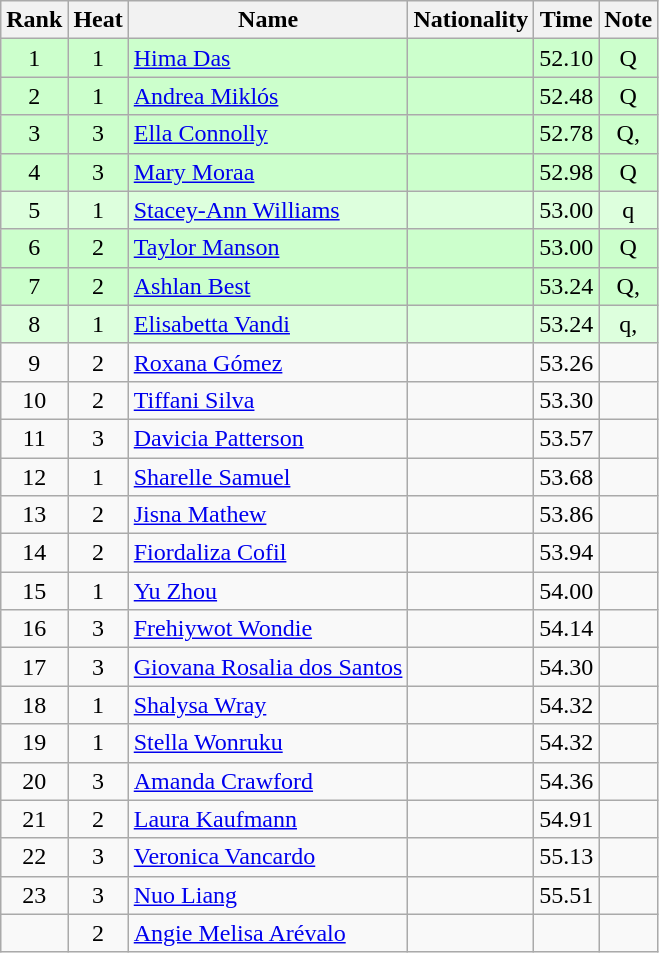<table class="wikitable sortable" style="text-align:center">
<tr>
<th>Rank</th>
<th>Heat</th>
<th>Name</th>
<th>Nationality</th>
<th>Time</th>
<th>Note</th>
</tr>
<tr bgcolor=ccffcc>
<td>1</td>
<td>1</td>
<td align=left><a href='#'>Hima Das</a></td>
<td align=left></td>
<td>52.10</td>
<td>Q</td>
</tr>
<tr bgcolor=ccffcc>
<td>2</td>
<td>1</td>
<td align=left><a href='#'>Andrea Miklós</a></td>
<td align=left></td>
<td>52.48</td>
<td>Q</td>
</tr>
<tr bgcolor=ccffcc>
<td>3</td>
<td>3</td>
<td align=left><a href='#'>Ella Connolly</a></td>
<td align=left></td>
<td>52.78</td>
<td>Q, </td>
</tr>
<tr bgcolor=ccffcc>
<td>4</td>
<td>3</td>
<td align=left><a href='#'>Mary Moraa</a></td>
<td align=left></td>
<td>52.98</td>
<td>Q</td>
</tr>
<tr bgcolor=ddffdd>
<td>5</td>
<td>1</td>
<td align=left><a href='#'>Stacey-Ann Williams</a></td>
<td align=left></td>
<td>53.00</td>
<td>q</td>
</tr>
<tr bgcolor=ccffcc>
<td>6</td>
<td>2</td>
<td align=left><a href='#'>Taylor Manson</a></td>
<td align=left></td>
<td>53.00</td>
<td>Q</td>
</tr>
<tr bgcolor=ccffcc>
<td>7</td>
<td>2</td>
<td align=left><a href='#'>Ashlan Best</a></td>
<td align=left></td>
<td>53.24</td>
<td>Q, </td>
</tr>
<tr bgcolor=ddffdd>
<td>8</td>
<td>1</td>
<td align=left><a href='#'>Elisabetta Vandi</a></td>
<td align=left></td>
<td>53.24</td>
<td>q, </td>
</tr>
<tr>
<td>9</td>
<td>2</td>
<td align=left><a href='#'>Roxana Gómez</a></td>
<td align=left></td>
<td>53.26</td>
<td></td>
</tr>
<tr>
<td>10</td>
<td>2</td>
<td align=left><a href='#'>Tiffani Silva</a></td>
<td align=left></td>
<td>53.30</td>
<td></td>
</tr>
<tr>
<td>11</td>
<td>3</td>
<td align=left><a href='#'>Davicia Patterson</a></td>
<td align=left></td>
<td>53.57</td>
<td></td>
</tr>
<tr>
<td>12</td>
<td>1</td>
<td align=left><a href='#'>Sharelle Samuel</a></td>
<td align=left></td>
<td>53.68</td>
<td></td>
</tr>
<tr>
<td>13</td>
<td>2</td>
<td align=left><a href='#'>Jisna Mathew</a></td>
<td align=left></td>
<td>53.86</td>
<td></td>
</tr>
<tr>
<td>14</td>
<td>2</td>
<td align=left><a href='#'>Fiordaliza Cofil</a></td>
<td align=left></td>
<td>53.94</td>
<td></td>
</tr>
<tr>
<td>15</td>
<td>1</td>
<td align=left><a href='#'>Yu Zhou</a></td>
<td align=left></td>
<td>54.00</td>
<td></td>
</tr>
<tr>
<td>16</td>
<td>3</td>
<td align=left><a href='#'>Frehiywot Wondie</a></td>
<td align=left></td>
<td>54.14</td>
<td></td>
</tr>
<tr>
<td>17</td>
<td>3</td>
<td align=left><a href='#'>Giovana Rosalia dos Santos</a></td>
<td align=left></td>
<td>54.30</td>
<td></td>
</tr>
<tr>
<td>18</td>
<td>1</td>
<td align=left><a href='#'>Shalysa Wray</a></td>
<td align=left></td>
<td>54.32</td>
<td></td>
</tr>
<tr>
<td>19</td>
<td>1</td>
<td align=left><a href='#'>Stella Wonruku</a></td>
<td align=left></td>
<td>54.32</td>
<td></td>
</tr>
<tr>
<td>20</td>
<td>3</td>
<td align=left><a href='#'>Amanda Crawford</a></td>
<td align=left></td>
<td>54.36</td>
<td></td>
</tr>
<tr>
<td>21</td>
<td>2</td>
<td align=left><a href='#'>Laura Kaufmann</a></td>
<td align=left></td>
<td>54.91</td>
<td></td>
</tr>
<tr>
<td>22</td>
<td>3</td>
<td align=left><a href='#'>Veronica Vancardo</a></td>
<td align=left></td>
<td>55.13</td>
<td></td>
</tr>
<tr>
<td>23</td>
<td>3</td>
<td align=left><a href='#'>Nuo Liang</a></td>
<td align=left></td>
<td>55.51</td>
<td></td>
</tr>
<tr>
<td></td>
<td>2</td>
<td align=left><a href='#'>Angie Melisa Arévalo</a></td>
<td align=left></td>
<td></td>
<td></td>
</tr>
</table>
